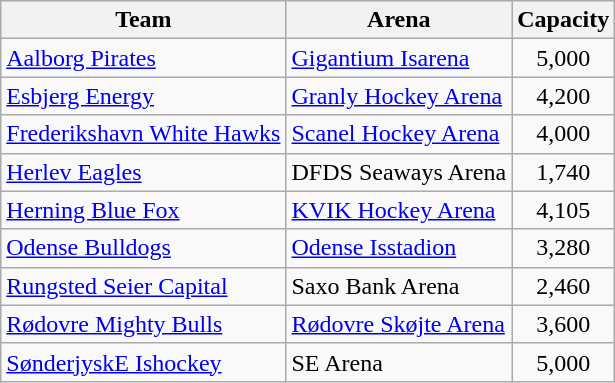<table class="wikitable">
<tr>
<th>Team</th>
<th>Arena</th>
<th>Capacity</th>
</tr>
<tr>
<td><a href='#'>Aalborg Pirates</a></td>
<td><a href='#'>Gigantium Isarena</a></td>
<td style="text-align:center;">5,000</td>
</tr>
<tr>
<td><a href='#'>Esbjerg Energy</a></td>
<td><a href='#'>Granly Hockey Arena</a></td>
<td style="text-align:center;">4,200</td>
</tr>
<tr>
<td><a href='#'>Frederikshavn White Hawks</a></td>
<td><a href='#'>Scanel Hockey Arena</a></td>
<td style="text-align:center;">4,000</td>
</tr>
<tr>
<td><a href='#'>Herlev Eagles</a></td>
<td>DFDS Seaways Arena</td>
<td style="text-align:center;">1,740</td>
</tr>
<tr>
<td><a href='#'>Herning Blue Fox</a></td>
<td><a href='#'>KVIK Hockey Arena</a></td>
<td style="text-align:center;">4,105</td>
</tr>
<tr>
<td><a href='#'>Odense Bulldogs</a></td>
<td><a href='#'>Odense Isstadion</a></td>
<td style="text-align:center;">3,280</td>
</tr>
<tr>
<td><a href='#'>Rungsted Seier Capital</a></td>
<td>Saxo Bank Arena</td>
<td style="text-align:center;">2,460</td>
</tr>
<tr>
<td><a href='#'>Rødovre Mighty Bulls</a></td>
<td><a href='#'>Rødovre Skøjte Arena</a></td>
<td style="text-align:center;">3,600</td>
</tr>
<tr>
<td><a href='#'>SønderjyskE Ishockey</a></td>
<td>SE Arena</td>
<td style="text-align:center;">5,000</td>
</tr>
</table>
